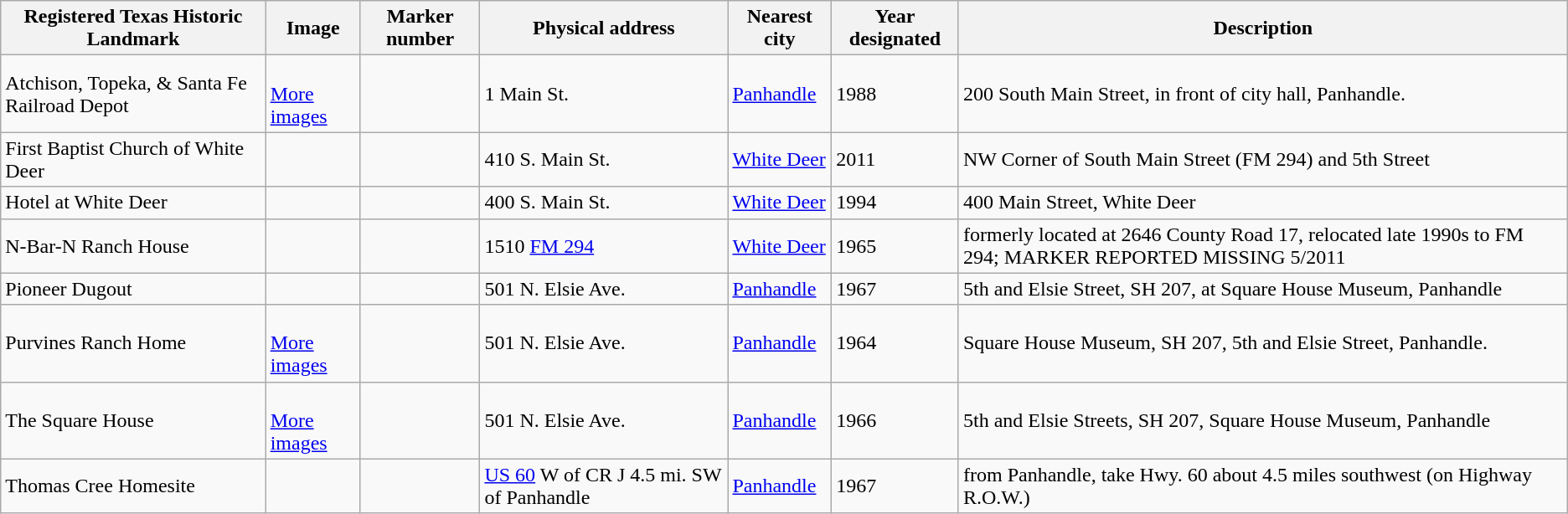<table class="wikitable sortable">
<tr>
<th>Registered Texas Historic Landmark</th>
<th>Image</th>
<th>Marker number</th>
<th>Physical address</th>
<th>Nearest city</th>
<th>Year designated</th>
<th>Description</th>
</tr>
<tr>
<td>Atchison, Topeka, & Santa Fe Railroad Depot</td>
<td><br> <a href='#'>More images</a></td>
<td></td>
<td>1 Main St.<br></td>
<td><a href='#'>Panhandle</a></td>
<td>1988</td>
<td>200 South Main Street, in front of city hall, Panhandle.</td>
</tr>
<tr>
<td>First Baptist Church of White Deer</td>
<td></td>
<td></td>
<td>410 S. Main St.<br></td>
<td><a href='#'>White Deer</a></td>
<td>2011</td>
<td>NW Corner of South Main Street (FM 294) and 5th Street</td>
</tr>
<tr>
<td>Hotel at White Deer</td>
<td></td>
<td></td>
<td>400 S. Main St.<br></td>
<td><a href='#'>White Deer</a></td>
<td>1994</td>
<td>400 Main Street, White Deer</td>
</tr>
<tr>
<td>N-Bar-N Ranch House</td>
<td></td>
<td></td>
<td>1510 <a href='#'>FM 294</a><br></td>
<td><a href='#'>White Deer</a></td>
<td>1965</td>
<td>formerly located at 2646 County Road 17, relocated late 1990s to FM 294; MARKER REPORTED MISSING 5/2011</td>
</tr>
<tr>
<td>Pioneer Dugout</td>
<td></td>
<td></td>
<td>501 N. Elsie Ave.<br></td>
<td><a href='#'>Panhandle</a></td>
<td>1967</td>
<td>5th and Elsie Street, SH 207, at Square House Museum, Panhandle</td>
</tr>
<tr>
<td>Purvines Ranch Home</td>
<td><br> <a href='#'>More images</a></td>
<td></td>
<td>501 N. Elsie Ave.<br></td>
<td><a href='#'>Panhandle</a></td>
<td>1964</td>
<td>Square House Museum, SH 207, 5th and Elsie Street, Panhandle.</td>
</tr>
<tr>
<td>The Square House</td>
<td><br> <a href='#'>More images</a></td>
<td></td>
<td>501 N. Elsie Ave.<br></td>
<td><a href='#'>Panhandle</a></td>
<td>1966</td>
<td>5th and Elsie Streets, SH 207, Square House Museum, Panhandle</td>
</tr>
<tr>
<td>Thomas Cree Homesite</td>
<td></td>
<td></td>
<td><a href='#'>US 60</a> W of CR J 4.5 mi. SW of Panhandle<br></td>
<td><a href='#'>Panhandle</a></td>
<td>1967</td>
<td>from Panhandle, take Hwy. 60 about 4.5 miles southwest (on Highway R.O.W.)</td>
</tr>
</table>
